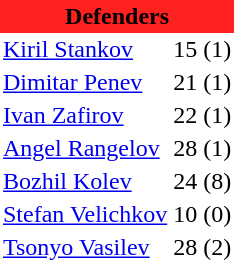<table class="toccolours" border="0" cellpadding="2" cellspacing="0" align="left" style="margin:0.5em;">
<tr>
<th colspan="4" align="center" bgcolor="#FF2020"><span>Defenders</span></th>
</tr>
<tr>
<td> <a href='#'>Kiril Stankov</a></td>
<td>15</td>
<td>(1)</td>
</tr>
<tr>
<td> <a href='#'>Dimitar Penev</a></td>
<td>21</td>
<td>(1)</td>
</tr>
<tr>
<td> <a href='#'>Ivan Zafirov</a></td>
<td>22</td>
<td>(1)</td>
</tr>
<tr>
<td> <a href='#'>Angel Rangelov</a></td>
<td>28</td>
<td>(1)</td>
</tr>
<tr>
<td> <a href='#'>Bozhil Kolev</a></td>
<td>24</td>
<td>(8)</td>
</tr>
<tr>
<td> <a href='#'>Stefan Velichkov</a></td>
<td>10</td>
<td>(0)</td>
</tr>
<tr>
<td> <a href='#'>Tsonyo Vasilev</a></td>
<td>28</td>
<td>(2)</td>
</tr>
<tr>
</tr>
</table>
